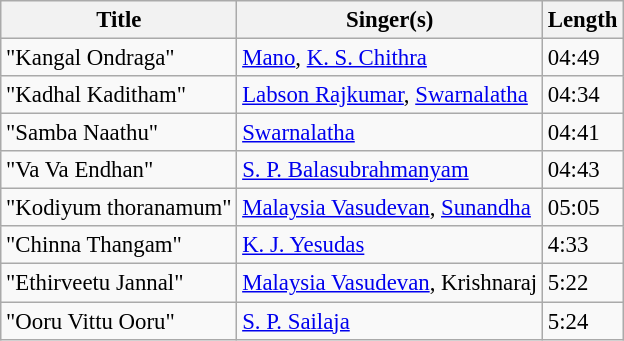<table class="wikitable" style="font-size:95%;">
<tr>
<th>Title</th>
<th>Singer(s)</th>
<th>Length</th>
</tr>
<tr>
<td>"Kangal Ondraga"</td>
<td><a href='#'>Mano</a>, <a href='#'>K. S. Chithra</a></td>
<td>04:49</td>
</tr>
<tr>
<td>"Kadhal Kaditham"</td>
<td><a href='#'>Labson Rajkumar</a>, <a href='#'>Swarnalatha</a></td>
<td>04:34</td>
</tr>
<tr>
<td>"Samba Naathu"</td>
<td><a href='#'>Swarnalatha</a></td>
<td>04:41</td>
</tr>
<tr>
<td>"Va Va Endhan"</td>
<td><a href='#'>S. P. Balasubrahmanyam</a></td>
<td>04:43</td>
</tr>
<tr>
<td>"Kodiyum thoranamum"</td>
<td><a href='#'>Malaysia Vasudevan</a>, <a href='#'>Sunandha</a></td>
<td>05:05</td>
</tr>
<tr>
<td>"Chinna Thangam"</td>
<td><a href='#'>K. J. Yesudas</a></td>
<td>4:33</td>
</tr>
<tr>
<td>"Ethirveetu Jannal"</td>
<td><a href='#'>Malaysia Vasudevan</a>, Krishnaraj</td>
<td>5:22</td>
</tr>
<tr>
<td>"Ooru Vittu Ooru"</td>
<td><a href='#'>S. P. Sailaja</a></td>
<td>5:24</td>
</tr>
</table>
